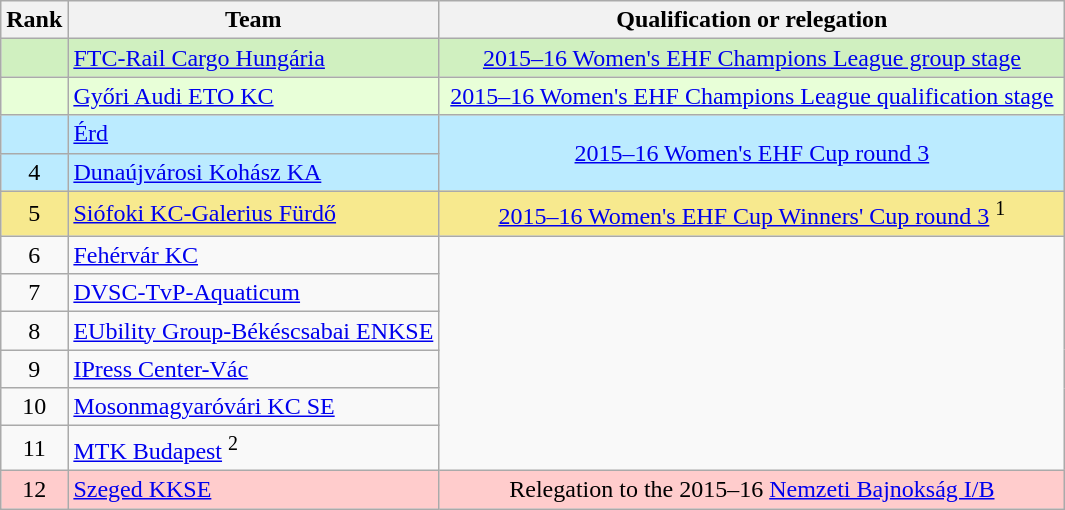<table class="wikitable">
<tr>
<th>Rank</th>
<th>Team</th>
<th>Qualification or relegation</th>
</tr>
<tr>
<td align="center" bgcolor=#D0F0C0></td>
<td align="left" bgcolor=#D0F0C0> <a href='#'>FTC-Rail Cargo Hungária</a></td>
<td width=410 align="center" bgcolor=#D0F0C0><a href='#'>2015–16 Women's EHF Champions League group stage</a></td>
</tr>
<tr>
<td align="center" bgcolor=#E8FFD8></td>
<td align="left" bgcolor=#E8FFD8> <a href='#'>Győri Audi ETO KC</a></td>
<td align="center" bgcolor=#E8FFD8><a href='#'>2015–16 Women's EHF Champions League qualification stage</a></td>
</tr>
<tr>
<td align="center" bgcolor=#BBEBFF></td>
<td align="left" bgcolor=#BBEBFF> <a href='#'>Érd</a></td>
<td align="center" rowspan="2" bgcolor=#BBEBFF><a href='#'>2015–16 Women's EHF Cup round 3</a></td>
</tr>
<tr>
<td align="center" bgcolor=#BBEBFF>4</td>
<td align="left" bgcolor=#BBEBFF> <a href='#'>Dunaújvárosi Kohász KA</a></td>
</tr>
<tr>
<td align="center" bgcolor=#F7E98E>5</td>
<td align="left" bgcolor=#F7E98E> <a href='#'>Siófoki KC-Galerius Fürdő</a></td>
<td align="center" bgcolor=#F7E98E><a href='#'>2015–16 Women's EHF Cup Winners' Cup round 3</a> <sup>1</sup></td>
</tr>
<tr>
<td align="center" bgcolor=>6</td>
<td align="left" bgcolor=> <a href='#'>Fehérvár KC</a></td>
</tr>
<tr>
<td align="center" bgcolor=>7</td>
<td align="left" bgcolor=> <a href='#'>DVSC-TvP-Aquaticum</a></td>
</tr>
<tr>
<td align="center" bgcolor=>8</td>
<td align="left" bgcolor=> <a href='#'>EUbility Group-Békéscsabai ENKSE</a></td>
</tr>
<tr>
<td align="center" bgcolor=>9</td>
<td align="left" bgcolor=> <a href='#'>IPress Center-Vác</a></td>
</tr>
<tr>
<td align="center" bgcolor=>10</td>
<td align="left" bgcolor=> <a href='#'>Mosonmagyaróvári KC SE</a></td>
</tr>
<tr>
<td align="center" bgcolor=>11</td>
<td align="left" bgcolor=> <a href='#'>MTK Budapest</a> <sup>2</sup></td>
</tr>
<tr>
<td align="center" bgcolor=#FFCCCC>12</td>
<td align="left" bgcolor=#FFCCCC> <a href='#'>Szeged KKSE</a></td>
<td align="center" bgcolor=#FFCCCC>Relegation to the 2015–16 <a href='#'>Nemzeti Bajnokság I/B</a></td>
</tr>
</table>
